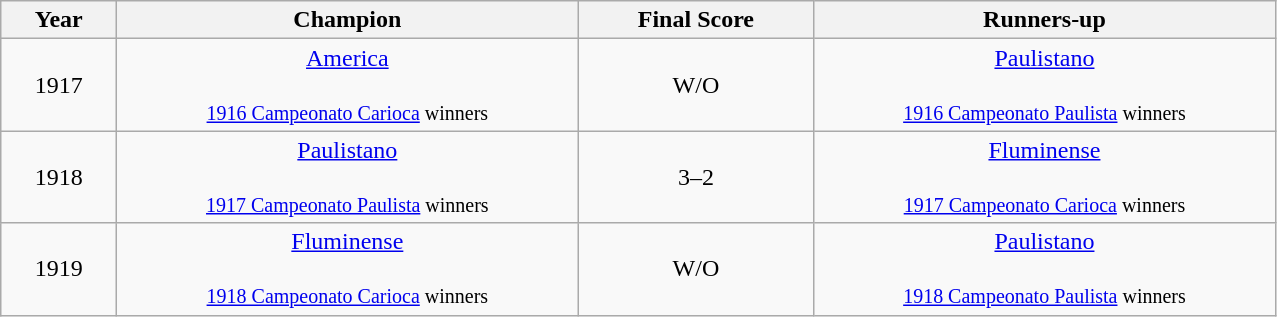<table class="wikitable">
<tr>
<th width=70>Year</th>
<th width=300>Champion</th>
<th width=150>Final Score</th>
<th width=300>Runners-up</th>
</tr>
<tr>
<td align=center>1917</td>
<td align=center><a href='#'>America</a><br><br><small><a href='#'>1916 Campeonato Carioca</a> winners</small></td>
<td align=center>W/O</td>
<td align=center><a href='#'>Paulistano</a><br><br><small><a href='#'>1916 Campeonato Paulista</a> winners</small></td>
</tr>
<tr>
<td align=center>1918</td>
<td align=center><a href='#'>Paulistano</a><br><br><small><a href='#'>1917 Campeonato Paulista</a> winners</small></td>
<td align=center>3–2</td>
<td align=center><a href='#'>Fluminense</a><br><br><small><a href='#'>1917 Campeonato Carioca</a> winners</small></td>
</tr>
<tr>
<td align=center>1919</td>
<td align=center><a href='#'>Fluminense</a><br><br><small><a href='#'>1918 Campeonato Carioca</a> winners</small></td>
<td align=center>W/O</td>
<td align=center><a href='#'>Paulistano</a><br><br><small><a href='#'>1918 Campeonato Paulista</a> winners</small></td>
</tr>
</table>
